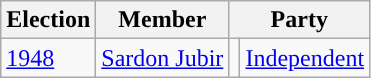<table class="wikitable">
<tr>
<th>Election</th>
<th>Member</th>
<th colspan="2">Party</th>
</tr>
<tr>
<td><a href='#'>1948</a></td>
<td><a href='#'>Sardon Jubir</a></td>
<td></td>
<td><a href='#'>Independent</a></td>
</tr>
</table>
